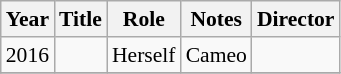<table class="wikitable" style="font-size: 90%;">
<tr>
<th>Year</th>
<th>Title</th>
<th>Role</th>
<th>Notes</th>
<th>Director</th>
</tr>
<tr>
<td>2016</td>
<td><em></em></td>
<td>Herself</td>
<td>Cameo</td>
<td></td>
</tr>
<tr>
</tr>
</table>
